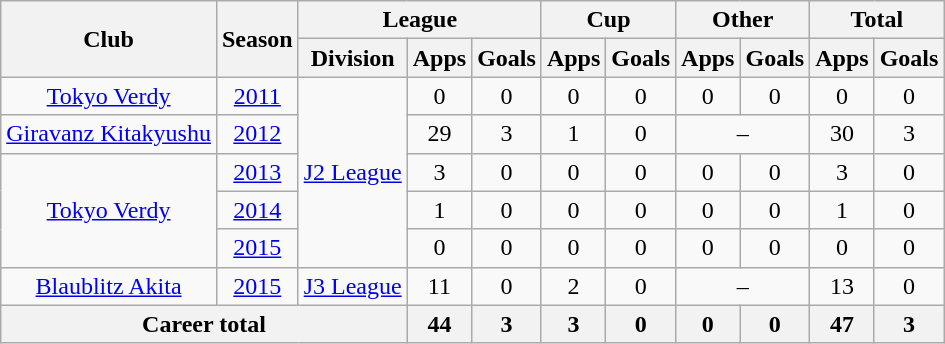<table class="wikitable" style="text-align: center;">
<tr>
<th rowspan="2">Club</th>
<th rowspan="2">Season</th>
<th colspan="3">League</th>
<th colspan="2">Cup</th>
<th colspan="2">Other</th>
<th colspan="2">Total</th>
</tr>
<tr>
<th>Division</th>
<th>Apps</th>
<th>Goals</th>
<th>Apps</th>
<th>Goals</th>
<th>Apps</th>
<th>Goals</th>
<th>Apps</th>
<th>Goals</th>
</tr>
<tr>
<td><a href='#'>Tokyo Verdy</a></td>
<td><a href='#'>2011</a></td>
<td rowspan="5"><a href='#'>J2 League</a></td>
<td>0</td>
<td>0</td>
<td>0</td>
<td>0</td>
<td>0</td>
<td>0</td>
<td>0</td>
<td>0</td>
</tr>
<tr>
<td><a href='#'>Giravanz Kitakyushu</a></td>
<td><a href='#'>2012</a></td>
<td>29</td>
<td>3</td>
<td>1</td>
<td>0</td>
<td colspan="2">–</td>
<td>30</td>
<td>3</td>
</tr>
<tr>
<td rowspan="3"><a href='#'>Tokyo Verdy</a></td>
<td><a href='#'>2013</a></td>
<td>3</td>
<td>0</td>
<td>0</td>
<td>0</td>
<td>0</td>
<td>0</td>
<td>3</td>
<td>0</td>
</tr>
<tr>
<td><a href='#'>2014</a></td>
<td>1</td>
<td>0</td>
<td>0</td>
<td>0</td>
<td>0</td>
<td>0</td>
<td>1</td>
<td>0</td>
</tr>
<tr>
<td><a href='#'>2015</a></td>
<td>0</td>
<td>0</td>
<td>0</td>
<td>0</td>
<td>0</td>
<td>0</td>
<td>0</td>
<td>0</td>
</tr>
<tr>
<td><a href='#'>Blaublitz Akita</a></td>
<td><a href='#'>2015</a></td>
<td><a href='#'>J3 League</a></td>
<td>11</td>
<td>0</td>
<td>2</td>
<td>0</td>
<td colspan="2">–</td>
<td>13</td>
<td>0</td>
</tr>
<tr>
<th colspan="3">Career total</th>
<th>44</th>
<th>3</th>
<th>3</th>
<th>0</th>
<th>0</th>
<th>0</th>
<th>47</th>
<th>3</th>
</tr>
</table>
